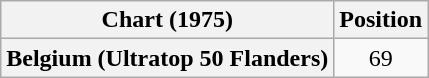<table class="wikitable plainrowheaders" style="text-align:center">
<tr>
<th scope="col">Chart (1975)</th>
<th scope="col">Position</th>
</tr>
<tr>
<th scope="row">Belgium (Ultratop 50 Flanders)</th>
<td>69</td>
</tr>
</table>
